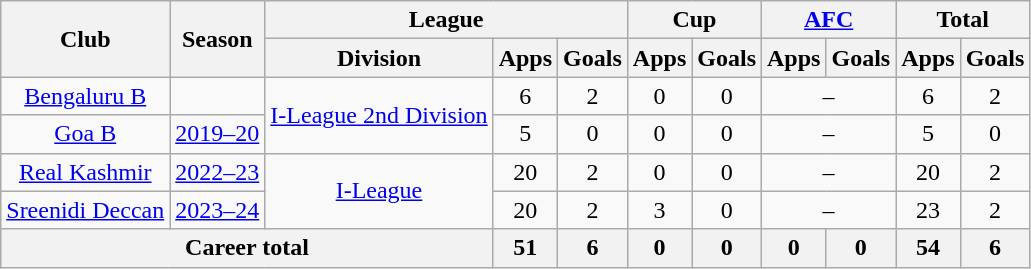<table class=wikitable style=text-align:center>
<tr>
<th rowspan="2">Club</th>
<th rowspan="2">Season</th>
<th colspan="3">League</th>
<th colspan="2">Cup</th>
<th colspan="2"><a href='#'>AFC</a></th>
<th colspan="2">Total</th>
</tr>
<tr>
<th>Division</th>
<th>Apps</th>
<th>Goals</th>
<th>Apps</th>
<th>Goals</th>
<th>Apps</th>
<th>Goals</th>
<th>Apps</th>
<th>Goals</th>
</tr>
<tr>
<td><a href='#'>Bengaluru B</a></td>
<td></td>
<td rowspan="2"><a href='#'>I-League 2nd Division</a></td>
<td>6</td>
<td>2</td>
<td>0</td>
<td>0</td>
<td colspan="2">–</td>
<td>6</td>
<td>2</td>
</tr>
<tr>
<td><a href='#'>Goa B</a></td>
<td><a href='#'>2019–20</a></td>
<td>5</td>
<td>0</td>
<td>0</td>
<td>0</td>
<td colspan="2">–</td>
<td>5</td>
<td>0</td>
</tr>
<tr>
<td><a href='#'>Real Kashmir</a></td>
<td><a href='#'>2022–23</a></td>
<td rowspan="2"><a href='#'>I-League</a></td>
<td>20</td>
<td>2</td>
<td>0</td>
<td>0</td>
<td colspan="2">–</td>
<td>20</td>
<td>2</td>
</tr>
<tr>
<td rowspan="1"><a href='#'>Sreenidi Deccan</a></td>
<td><a href='#'>2023–24</a></td>
<td>20</td>
<td>2</td>
<td>3</td>
<td>0</td>
<td colspan="2">–</td>
<td>23</td>
<td>2</td>
</tr>
<tr>
<th colspan="3">Career total</th>
<th>51</th>
<th>6</th>
<th>0</th>
<th>0</th>
<th>0</th>
<th>0</th>
<th>54</th>
<th>6</th>
</tr>
</table>
